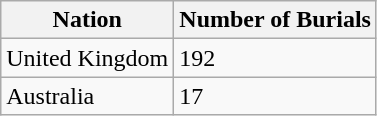<table class="wikitable">
<tr>
<th>Nation</th>
<th>Number of Burials</th>
</tr>
<tr>
<td>United Kingdom</td>
<td>192</td>
</tr>
<tr>
<td>Australia</td>
<td>17</td>
</tr>
</table>
